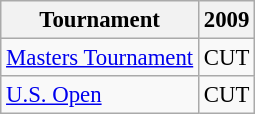<table class="wikitable" style="font-size:95%;text-align:center;">
<tr>
<th>Tournament</th>
<th>2009</th>
</tr>
<tr>
<td align=left><a href='#'>Masters Tournament</a></td>
<td>CUT</td>
</tr>
<tr>
<td align=left><a href='#'>U.S. Open</a></td>
<td>CUT</td>
</tr>
</table>
